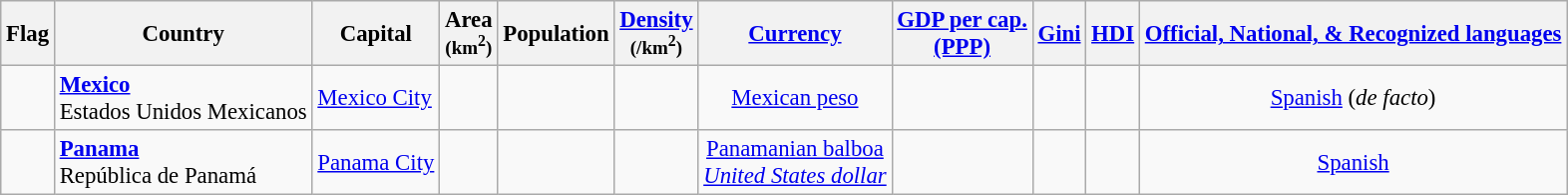<table class="wikitable" style="font-size:95%; white-space:nowrap">
<tr>
<th class="unsortable">Flag</th>
<th>Country</th>
<th>Capital</th>
<th>Area<br><small>(km<sup>2</sup>)</small></th>
<th>Population</th>
<th><a href='#'>Density</a><br><small>(/km<sup>2</sup>)</small></th>
<th><a href='#'>Currency</a></th>
<th><a href='#'>GDP per cap.<br>(PPP)</a></th>
<th><a href='#'>Gini</a></th>
<th><a href='#'>HDI</a></th>
<th class="unsortable"><a href='#'>Official, National, & Recognized languages</a></th>
</tr>
<tr>
<td align="center"></td>
<td><strong><a href='#'>Mexico</a></strong><br>Estados Unidos Mexicanos</td>
<td><a href='#'>Mexico City</a></td>
<td style="text-align:right"></td>
<td style="text-align:right"></td>
<td style="text-align:right"></td>
<td align=center><a href='#'>Mexican peso</a></td>
<td style="text-align:right"></td>
<td style="text-align:right"></td>
<td style="text-align:right"></td>
<td align=center><a href='#'>Spanish</a> (<em>de facto</em>)<br></td>
</tr>
<tr>
<td align="center"></td>
<td><strong><a href='#'>Panama</a></strong><br>República de Panamá</td>
<td><a href='#'>Panama City</a></td>
<td style="text-align:right"></td>
<td style="text-align:right"></td>
<td style="text-align:right"></td>
<td align=center><a href='#'>Panamanian balboa</a><br><em><a href='#'>United States dollar</a></em></td>
<td style="text-align:right"></td>
<td style="text-align:right"></td>
<td style="text-align:right"></td>
<td align=center><a href='#'>Spanish</a></td>
</tr>
</table>
